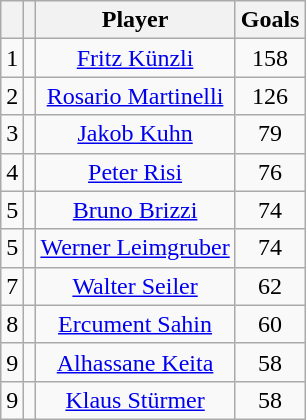<table class="wikitable" style="text-align: center;">
<tr>
<th></th>
<th></th>
<th>Player</th>
<th>Goals</th>
</tr>
<tr>
<td>1</td>
<td></td>
<td><a href='#'>Fritz Künzli</a></td>
<td>158</td>
</tr>
<tr>
<td>2</td>
<td></td>
<td><a href='#'>Rosario Martinelli</a></td>
<td>126</td>
</tr>
<tr>
<td>3</td>
<td></td>
<td><a href='#'>Jakob Kuhn</a></td>
<td>79</td>
</tr>
<tr>
<td>4</td>
<td></td>
<td><a href='#'>Peter Risi</a></td>
<td>76</td>
</tr>
<tr>
<td>5</td>
<td></td>
<td><a href='#'>Bruno Brizzi</a></td>
<td>74</td>
</tr>
<tr>
<td>5</td>
<td></td>
<td><a href='#'>Werner Leimgruber</a></td>
<td>74</td>
</tr>
<tr>
<td>7</td>
<td></td>
<td><a href='#'>Walter Seiler</a></td>
<td>62</td>
</tr>
<tr>
<td>8</td>
<td></td>
<td><a href='#'>Ercument Sahin</a></td>
<td>60</td>
</tr>
<tr>
<td>9</td>
<td></td>
<td><a href='#'>Alhassane Keita</a></td>
<td>58</td>
</tr>
<tr>
<td>9</td>
<td></td>
<td><a href='#'>Klaus Stürmer</a></td>
<td>58</td>
</tr>
</table>
